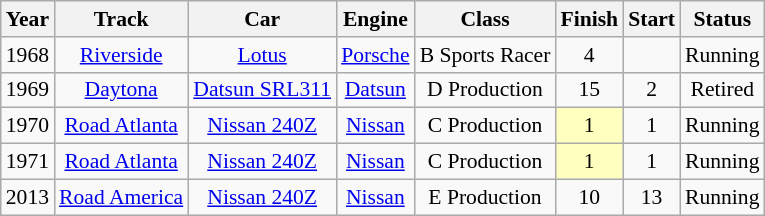<table class="wikitable" style="text-align:center; font-size:90%">
<tr>
<th>Year</th>
<th>Track</th>
<th>Car</th>
<th>Engine</th>
<th>Class</th>
<th>Finish</th>
<th>Start</th>
<th>Status</th>
</tr>
<tr>
<td>1968</td>
<td><a href='#'>Riverside</a></td>
<td><a href='#'>Lotus</a></td>
<td><a href='#'>Porsche</a></td>
<td>B Sports Racer</td>
<td>4</td>
<td></td>
<td>Running</td>
</tr>
<tr>
<td>1969</td>
<td><a href='#'>Daytona</a></td>
<td><a href='#'>Datsun SRL311</a></td>
<td><a href='#'>Datsun</a></td>
<td>D Production</td>
<td>15</td>
<td>2</td>
<td>Retired</td>
</tr>
<tr>
<td>1970</td>
<td><a href='#'>Road Atlanta</a></td>
<td><a href='#'>Nissan 240Z</a></td>
<td><a href='#'>Nissan</a></td>
<td>C Production</td>
<td style="background:#FFFFBF;">1</td>
<td>1</td>
<td>Running</td>
</tr>
<tr>
<td>1971</td>
<td><a href='#'>Road Atlanta</a></td>
<td><a href='#'>Nissan 240Z</a></td>
<td><a href='#'>Nissan</a></td>
<td>C Production</td>
<td style="background:#FFFFBF;">1</td>
<td>1</td>
<td>Running</td>
</tr>
<tr>
<td>2013</td>
<td><a href='#'>Road America</a></td>
<td><a href='#'>Nissan 240Z</a></td>
<td><a href='#'>Nissan</a></td>
<td>E Production</td>
<td>10</td>
<td>13</td>
<td>Running<br></td>
</tr>
</table>
